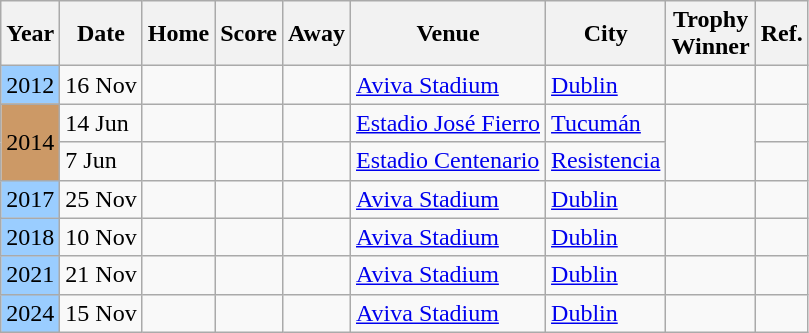<table class= "wikitable sortable">
<tr>
<th>Year</th>
<th>Date</th>
<th>Home</th>
<th>Score</th>
<th>Away</th>
<th>Venue</th>
<th width= px>City</th>
<th>Trophy<br>Winner</th>
<th>Ref.</th>
</tr>
<tr>
<td bgcolor=#9acdff>2012</td>
<td>16 Nov</td>
<td align=right><strong></strong></td>
<td></td>
<td></td>
<td><a href='#'>Aviva Stadium</a></td>
<td><a href='#'>Dublin</a></td>
<td></td>
<td></td>
</tr>
<tr>
<td rowspan=2 bgcolor=#cc9966>2014</td>
<td>14 Jun</td>
<td align=right></td>
<td></td>
<td><strong></strong></td>
<td><a href='#'>Estadio José Fierro</a></td>
<td><a href='#'>Tucumán</a></td>
<td rowspan=2></td>
<td></td>
</tr>
<tr>
<td>7 Jun</td>
<td align=right></td>
<td></td>
<td><strong></strong></td>
<td><a href='#'>Estadio Centenario</a></td>
<td><a href='#'>Resistencia</a></td>
<td></td>
</tr>
<tr>
<td bgcolor=#9acdff>2017</td>
<td>25 Nov</td>
<td align=right><strong></strong></td>
<td></td>
<td></td>
<td><a href='#'>Aviva Stadium</a></td>
<td><a href='#'>Dublin</a></td>
<td></td>
<td></td>
</tr>
<tr>
<td bgcolor=#9acdff>2018</td>
<td>10 Nov</td>
<td align=right><strong></strong></td>
<td></td>
<td></td>
<td><a href='#'>Aviva Stadium</a></td>
<td><a href='#'>Dublin</a></td>
<td></td>
<td></td>
</tr>
<tr>
<td bgcolor=#9acdff>2021</td>
<td>21 Nov</td>
<td align=right><strong></strong></td>
<td></td>
<td></td>
<td><a href='#'>Aviva Stadium</a></td>
<td><a href='#'>Dublin</a></td>
<td></td>
<td></td>
</tr>
<tr>
<td bgcolor=#9acdff>2024</td>
<td>15 Nov</td>
<td align=right><strong></strong></td>
<td></td>
<td></td>
<td><a href='#'>Aviva Stadium</a></td>
<td><a href='#'>Dublin</a></td>
<td></td>
<td></td>
</tr>
</table>
